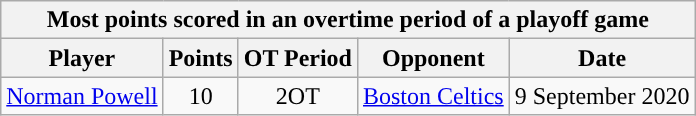<table class="wikitable" style="text-align:center">
<tr>
<th colspan="5">Most points scored in an overtime period of a playoff game</th>
</tr>
<tr>
<th>Player</th>
<th>Points</th>
<th>OT Period</th>
<th>Opponent</th>
<th>Date</th>
</tr>
<tr>
<td><a href='#'>Norman Powell</a></td>
<td>10</td>
<td>2OT</td>
<td><a href='#'>Boston Celtics</a></td>
<td>9 September 2020</td>
</tr>
</table>
